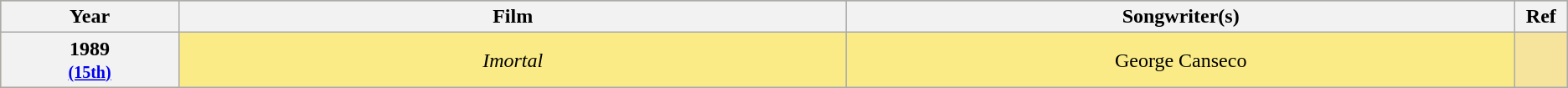<table class="wikitable" rowspan=2 style="text-align: center; background: #f6e39c">
<tr style="background:#bebebe;">
<th scope="col" style="width:8%;">Year</th>
<th scope="col" style="width:30%;">Film</th>
<th scope="col" style="width:30%;">Songwriter(s)</th>
<th scope="col" style="width:2%;">Ref</th>
</tr>
<tr>
<th scope="row" style="text-align:center">1989 <br><small><a href='#'>(15th)</a> </small></th>
<td style="background:#FAEB86"><em>Imortal</em></td>
<td style="background:#FAEB86">George Canseco</td>
<td></td>
</tr>
</table>
